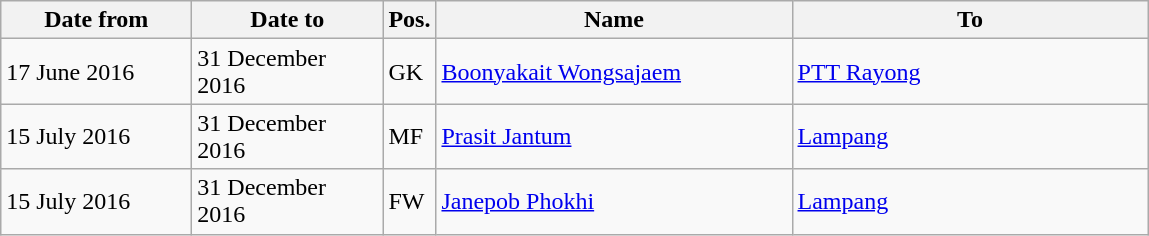<table class="wikitable">
<tr>
<th width="120">Date from</th>
<th width="120">Date to</th>
<th>Pos.</th>
<th width="230">Name</th>
<th width="230">To</th>
</tr>
<tr>
<td>17 June 2016</td>
<td>31 December 2016</td>
<td>GK</td>
<td> <a href='#'>Boonyakait Wongsajaem</a></td>
<td> <a href='#'>PTT Rayong</a></td>
</tr>
<tr>
<td>15 July 2016</td>
<td>31 December 2016</td>
<td>MF</td>
<td> <a href='#'>Prasit Jantum</a></td>
<td> <a href='#'>Lampang</a></td>
</tr>
<tr>
<td>15 July 2016</td>
<td>31 December 2016</td>
<td>FW</td>
<td> <a href='#'>Janepob Phokhi</a></td>
<td> <a href='#'>Lampang</a></td>
</tr>
</table>
